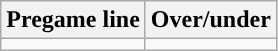<table class="wikitable">
<tr align="center">
<th>Pregame line</th>
<th>Over/under</th>
</tr>
<tr align="center">
<td></td>
<td></td>
</tr>
</table>
